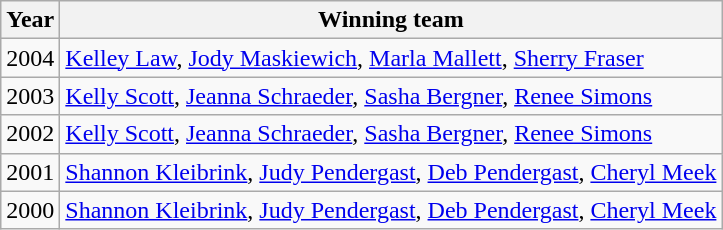<table class="wikitable">
<tr>
<th>Year</th>
<th>Winning team</th>
</tr>
<tr>
<td>2004</td>
<td><a href='#'>Kelley Law</a>, <a href='#'>Jody Maskiewich</a>, <a href='#'>Marla Mallett</a>, <a href='#'>Sherry Fraser</a></td>
</tr>
<tr>
<td>2003</td>
<td><a href='#'>Kelly Scott</a>, <a href='#'>Jeanna Schraeder</a>, <a href='#'>Sasha Bergner</a>, <a href='#'>Renee Simons</a></td>
</tr>
<tr>
<td>2002</td>
<td><a href='#'>Kelly Scott</a>, <a href='#'>Jeanna Schraeder</a>, <a href='#'>Sasha Bergner</a>, <a href='#'>Renee Simons</a></td>
</tr>
<tr>
<td>2001</td>
<td><a href='#'>Shannon Kleibrink</a>, <a href='#'>Judy Pendergast</a>, <a href='#'>Deb Pendergast</a>, <a href='#'>Cheryl Meek</a></td>
</tr>
<tr>
<td>2000</td>
<td><a href='#'>Shannon Kleibrink</a>, <a href='#'>Judy Pendergast</a>, <a href='#'>Deb Pendergast</a>, <a href='#'>Cheryl Meek</a></td>
</tr>
</table>
